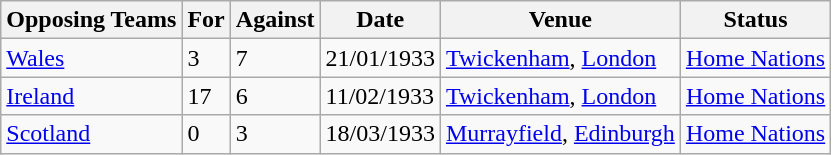<table class="wikitable">
<tr>
<th>Opposing Teams</th>
<th>For</th>
<th>Against</th>
<th>Date</th>
<th>Venue</th>
<th>Status</th>
</tr>
<tr>
<td><a href='#'>Wales</a></td>
<td>3</td>
<td>7</td>
<td>21/01/1933</td>
<td><a href='#'>Twickenham</a>, <a href='#'>London</a></td>
<td><a href='#'>Home Nations</a></td>
</tr>
<tr>
<td><a href='#'>Ireland</a></td>
<td>17</td>
<td>6</td>
<td>11/02/1933</td>
<td><a href='#'>Twickenham</a>, <a href='#'>London</a></td>
<td><a href='#'>Home Nations</a></td>
</tr>
<tr>
<td><a href='#'>Scotland</a></td>
<td>0</td>
<td>3</td>
<td>18/03/1933</td>
<td><a href='#'>Murrayfield</a>, <a href='#'>Edinburgh</a></td>
<td><a href='#'>Home Nations</a></td>
</tr>
</table>
